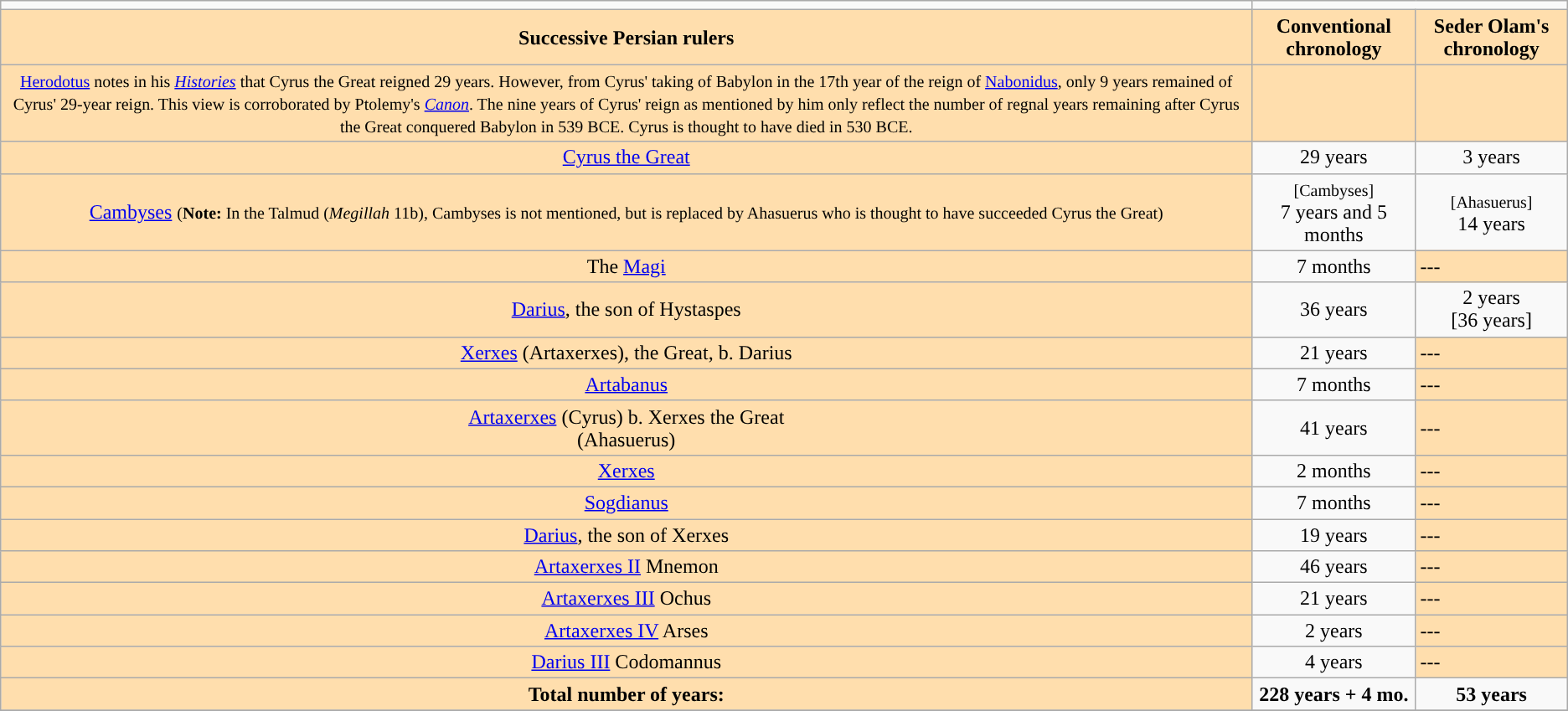<table class="wikitable">
<tr>
<td></td>
</tr>
<tr>
<th style="background:Navajowhite; text-align:center;">Successive Persian rulers</th>
<th style="background:Navajowhite;">Conventional chronology</th>
<th style="background:Navajowhite;">Seder Olam's chronology</th>
</tr>
<tr>
<td style="background:Navajowhite; text-align:center;"><small><a href='#'>Herodotus</a> notes in his <em><a href='#'>Histories</a></em> that Cyrus the Great reigned 29 years. However, from Cyrus' taking of Babylon in the 17th year of the reign of <a href='#'>Nabonidus</a>, only 9 years remained of Cyrus' 29-year reign. This view is corroborated by Ptolemy's <em><a href='#'>Canon</a></em>. The nine years of Cyrus' reign as mentioned by him only reflect the number of regnal years remaining after Cyrus the Great conquered Babylon in 539 BCE. Cyrus is thought to have died in 530 BCE.</small></td>
<td style="background:Navajowhite;"></td>
<td style="background:Navajowhite;"></td>
</tr>
<tr>
<td style="background:Navajowhite; text-align:center;"><a href='#'>Cyrus the Great</a></td>
<td style=text-align:center;>29 years</td>
<td style=text-align:center;>3 years</td>
</tr>
<tr>
<td style="background:Navajowhite; text-align:center;"><a href='#'>Cambyses</a> <small>(<strong>Note:</strong> In the Talmud (<em>Megillah</em> 11b), Cambyses is not mentioned, but is replaced by Ahasuerus who is thought to have succeeded Cyrus the Great)</small></td>
<td style=text-align:center;><small>[Cambyses]</small><br>7 years and 5 months</td>
<td style=text-align:center;><small>[Ahasuerus]</small><br>14 years</td>
</tr>
<tr>
<td style="background:Navajowhite; text-align:center;">The <a href='#'>Magi</a></td>
<td style=text-align:center;>7 months</td>
<td style="background:Navajowhite; style=text-align:center;">---</td>
</tr>
<tr>
<td style="background:Navajowhite; text-align:center;"><a href='#'>Darius</a>, the son of Hystaspes</td>
<td style=text-align:center;>36 years</td>
<td style=text-align:center;>2 years<br> [36 years]</td>
</tr>
<tr>
<td style="background:Navajowhite; text-align:center;"><a href='#'>Xerxes</a> (Artaxerxes), the Great, b. Darius</td>
<td style=text-align:center;>21 years</td>
<td style="background:Navajowhite; style=text-align:center;">---</td>
</tr>
<tr>
<td style="background:Navajowhite; text-align:center;"><a href='#'>Artabanus</a></td>
<td style=text-align:center;>7 months</td>
<td style="background:Navajowhite; style=text-align:center;">---</td>
</tr>
<tr>
<td style="background:Navajowhite; text-align:center;"><a href='#'>Artaxerxes</a> (Cyrus) b. Xerxes the Great<br>(Ahasuerus)</td>
<td style=text-align:center;>41 years</td>
<td style="background:Navajowhite; style=text-align:center;">---</td>
</tr>
<tr>
<td style="background:Navajowhite; text-align:center;"><a href='#'>Xerxes</a></td>
<td style=text-align:center;>2 months</td>
<td style="background:Navajowhite; style=text-align:center;">---</td>
</tr>
<tr>
<td style="background:Navajowhite; text-align:center;"><a href='#'>Sogdianus</a></td>
<td style=text-align:center;>7 months</td>
<td style="background:Navajowhite; style=text-align:center;">---</td>
</tr>
<tr>
<td style="background:Navajowhite; text-align:center;"><a href='#'>Darius</a>, the son of Xerxes</td>
<td style=text-align:center;>19 years</td>
<td style="background:Navajowhite; style=text-align:center;">---</td>
</tr>
<tr>
<td style="background:Navajowhite; text-align:center;"><a href='#'>Artaxerxes II</a> Mnemon</td>
<td style=text-align:center;>46 years</td>
<td style="background:Navajowhite; style=text-align:center;">---</td>
</tr>
<tr>
<td style="background:Navajowhite; text-align:center;"><a href='#'>Artaxerxes III</a> Ochus</td>
<td style=text-align:center;>21 years</td>
<td style="background:Navajowhite; style=text-align:center;">---</td>
</tr>
<tr>
<td style="background:Navajowhite; text-align:center;"><a href='#'>Artaxerxes IV</a> Arses</td>
<td style=text-align:center;>2 years</td>
<td style="background:Navajowhite; style=text-align:center;">---</td>
</tr>
<tr>
<td style="background:Navajowhite; text-align:center;"><a href='#'>Darius III</a> Codomannus</td>
<td style=text-align:center;>4 years</td>
<td style="background:Navajowhite; style=text-align:center;">---</td>
</tr>
<tr>
<td style="background:Navajowhite; text-align:center;"><strong>Total number of years:</strong></td>
<td style=text-align:center;><strong>228 years + 4 mo.</strong></td>
<td style=text-align:center;><strong>53 years</strong></td>
</tr>
<tr>
</tr>
</table>
